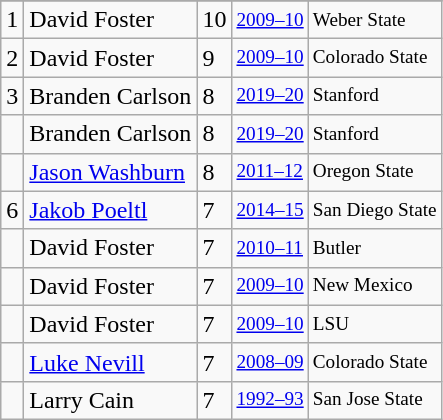<table class="wikitable">
<tr>
</tr>
<tr>
<td>1</td>
<td>David Foster</td>
<td>10</td>
<td style="font-size:80%;"><a href='#'>2009–10</a></td>
<td style="font-size:80%;">Weber State</td>
</tr>
<tr>
<td>2</td>
<td>David Foster</td>
<td>9</td>
<td style="font-size:80%;"><a href='#'>2009–10</a></td>
<td style="font-size:80%;">Colorado State</td>
</tr>
<tr>
<td>3</td>
<td>Branden Carlson</td>
<td>8</td>
<td style="font-size:80%;"><a href='#'>2019–20</a></td>
<td style="font-size:80%;">Stanford</td>
</tr>
<tr>
<td></td>
<td>Branden Carlson</td>
<td>8</td>
<td style="font-size:80%;"><a href='#'>2019–20</a></td>
<td style="font-size:80%;">Stanford</td>
</tr>
<tr>
<td></td>
<td><a href='#'>Jason Washburn</a></td>
<td>8</td>
<td style="font-size:80%;"><a href='#'>2011–12</a></td>
<td style="font-size:80%;">Oregon State</td>
</tr>
<tr>
<td>6</td>
<td><a href='#'>Jakob Poeltl</a></td>
<td>7</td>
<td style="font-size:80%;"><a href='#'>2014–15</a></td>
<td style="font-size:80%;">San Diego State</td>
</tr>
<tr>
<td></td>
<td>David Foster</td>
<td>7</td>
<td style="font-size:80%;"><a href='#'>2010–11</a></td>
<td style="font-size:80%;">Butler</td>
</tr>
<tr>
<td></td>
<td>David Foster</td>
<td>7</td>
<td style="font-size:80%;"><a href='#'>2009–10</a></td>
<td style="font-size:80%;">New Mexico</td>
</tr>
<tr>
<td></td>
<td>David Foster</td>
<td>7</td>
<td style="font-size:80%;"><a href='#'>2009–10</a></td>
<td style="font-size:80%;">LSU</td>
</tr>
<tr>
<td></td>
<td><a href='#'>Luke Nevill</a></td>
<td>7</td>
<td style="font-size:80%;"><a href='#'>2008–09</a></td>
<td style="font-size:80%;">Colorado State</td>
</tr>
<tr>
<td></td>
<td>Larry Cain</td>
<td>7</td>
<td style="font-size:80%;"><a href='#'>1992–93</a></td>
<td style="font-size:80%;">San Jose State</td>
</tr>
</table>
